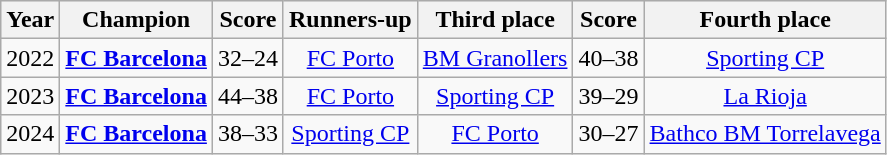<table class="wikitable" style="text-align:center;">
<tr style="background:#efefef;">
<th>Year</th>
<th>Champion</th>
<th>Score</th>
<th>Runners-up</th>
<th>Third place</th>
<th>Score</th>
<th>Fourth place</th>
</tr>
<tr>
<td>2022</td>
<td><strong><a href='#'>FC Barcelona</a></strong></td>
<td>32–24</td>
<td><a href='#'>FC Porto</a></td>
<td><a href='#'>BM Granollers</a></td>
<td>40–38</td>
<td><a href='#'>Sporting CP</a></td>
</tr>
<tr>
<td>2023</td>
<td><strong><a href='#'>FC Barcelona</a></strong></td>
<td>44–38</td>
<td><a href='#'>FC Porto</a></td>
<td><a href='#'>Sporting CP</a></td>
<td>39–29</td>
<td><a href='#'>La Rioja</a></td>
</tr>
<tr>
<td>2024</td>
<td><strong><a href='#'>FC Barcelona</a></strong></td>
<td>38–33</td>
<td><a href='#'>Sporting CP</a></td>
<td><a href='#'>FC Porto</a></td>
<td>30–27</td>
<td><a href='#'>Bathco BM Torrelavega</a></td>
</tr>
</table>
